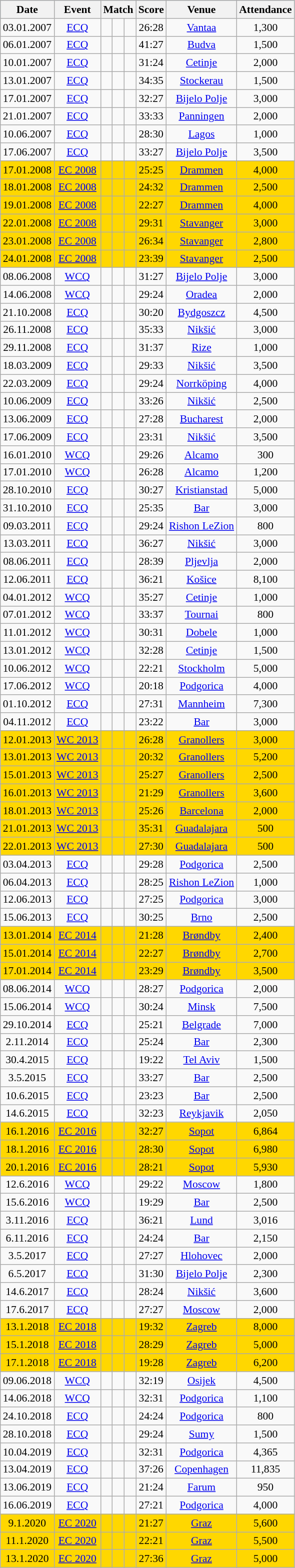<table class="wikitable" style="font-size:90%">
<tr bgcolor="lightsteelblue">
<th>Date</th>
<th>Event</th>
<th colspan=3>Match</th>
<th>Score</th>
<th>Venue</th>
<th>Attendance</th>
</tr>
<tr>
<td align=center>03.01.2007</td>
<td align=center><a href='#'>ECQ</a></td>
<td></td>
<td></td>
<td></td>
<td align=center>26:28</td>
<td align=center><a href='#'>Vantaa</a></td>
<td align=center>1,300</td>
</tr>
<tr>
<td align=center>06.01.2007</td>
<td align=center><a href='#'>ECQ</a></td>
<td></td>
<td></td>
<td></td>
<td align=center>41:27</td>
<td align=center><a href='#'>Budva</a></td>
<td align=center>1,500</td>
</tr>
<tr>
<td align=center>10.01.2007</td>
<td align=center><a href='#'>ECQ</a></td>
<td></td>
<td></td>
<td></td>
<td align=center>31:24</td>
<td align=center><a href='#'>Cetinje</a></td>
<td align=center>2,000</td>
</tr>
<tr>
<td align=center>13.01.2007</td>
<td align=center><a href='#'>ECQ</a></td>
<td></td>
<td></td>
<td></td>
<td align=center>34:35</td>
<td align=center><a href='#'>Stockerau</a></td>
<td align=center>1,500</td>
</tr>
<tr>
<td align=center>17.01.2007</td>
<td align=center><a href='#'>ECQ</a></td>
<td></td>
<td></td>
<td></td>
<td align=center>32:27</td>
<td align=center><a href='#'>Bijelo Polje</a></td>
<td align=center>3,000</td>
</tr>
<tr>
<td align=center>21.01.2007</td>
<td align=center><a href='#'>ECQ</a></td>
<td></td>
<td></td>
<td></td>
<td align=center>33:33</td>
<td align=center><a href='#'>Panningen</a></td>
<td align=center>2,000</td>
</tr>
<tr>
<td align=center>10.06.2007</td>
<td align=center><a href='#'>ECQ</a></td>
<td></td>
<td></td>
<td></td>
<td align=center>28:30</td>
<td align=center><a href='#'>Lagos</a></td>
<td align=center>1,000</td>
</tr>
<tr>
<td align=center>17.06.2007</td>
<td align=center><a href='#'>ECQ</a></td>
<td></td>
<td></td>
<td></td>
<td align=center>33:27</td>
<td align=center><a href='#'>Bijelo Polje</a></td>
<td align=center>3,500</td>
</tr>
<tr style="background:gold;">
<td align=center>17.01.2008</td>
<td align=center><a href='#'>EC 2008</a></td>
<td></td>
<td></td>
<td></td>
<td align=center>25:25</td>
<td align=center><a href='#'>Drammen</a></td>
<td align=center>4,000</td>
</tr>
<tr style="background:gold;">
<td align=center>18.01.2008</td>
<td align=center><a href='#'>EC 2008</a></td>
<td></td>
<td></td>
<td></td>
<td align=center>24:32</td>
<td align=center><a href='#'>Drammen</a></td>
<td align=center>2,500</td>
</tr>
<tr style="background:gold;">
<td align=center>19.01.2008</td>
<td align=center><a href='#'>EC 2008</a></td>
<td></td>
<td></td>
<td></td>
<td align=center>22:27</td>
<td align=center><a href='#'>Drammen</a></td>
<td align=center>4,000</td>
</tr>
<tr style="background:gold;">
<td align=center>22.01.2008</td>
<td align=center><a href='#'>EC 2008</a></td>
<td></td>
<td></td>
<td></td>
<td align=center>29:31</td>
<td align=center><a href='#'>Stavanger</a></td>
<td align=center>3,000</td>
</tr>
<tr style="background:gold;">
<td align=center>23.01.2008</td>
<td align=center><a href='#'>EC 2008</a></td>
<td></td>
<td></td>
<td></td>
<td align=center>26:34</td>
<td align=center><a href='#'>Stavanger</a></td>
<td align=center>2,800</td>
</tr>
<tr style="background:gold;">
<td align=center>24.01.2008</td>
<td align=center><a href='#'>EC 2008</a></td>
<td></td>
<td></td>
<td></td>
<td align=center>23:39</td>
<td align=center><a href='#'>Stavanger</a></td>
<td align=center>2,500</td>
</tr>
<tr>
<td align=center>08.06.2008</td>
<td align=center><a href='#'>WCQ</a></td>
<td></td>
<td></td>
<td></td>
<td align=center>31:27</td>
<td align=center><a href='#'>Bijelo Polje</a></td>
<td align=center>3,000</td>
</tr>
<tr>
<td align=center>14.06.2008</td>
<td align=center><a href='#'>WCQ</a></td>
<td></td>
<td></td>
<td></td>
<td align=center>29:24</td>
<td align=center><a href='#'>Oradea</a></td>
<td align=center>2,000</td>
</tr>
<tr>
<td align=center>21.10.2008</td>
<td align=center><a href='#'>ECQ</a></td>
<td></td>
<td></td>
<td></td>
<td align=center>30:20</td>
<td align=center><a href='#'>Bydgoszcz</a></td>
<td align=center>4,500</td>
</tr>
<tr>
<td align=center>26.11.2008</td>
<td align=center><a href='#'>ECQ</a></td>
<td></td>
<td></td>
<td></td>
<td align=center>35:33</td>
<td align=center><a href='#'>Nikšić</a></td>
<td align=center>3,000</td>
</tr>
<tr>
<td align=center>29.11.2008</td>
<td align=center><a href='#'>ECQ</a></td>
<td></td>
<td></td>
<td></td>
<td align=center>31:37</td>
<td align=center><a href='#'>Rize</a></td>
<td align=center>1,000</td>
</tr>
<tr>
<td align=center>18.03.2009</td>
<td align=center><a href='#'>ECQ</a></td>
<td></td>
<td></td>
<td></td>
<td align=center>29:33</td>
<td align=center><a href='#'>Nikšić</a></td>
<td align=center>3,500</td>
</tr>
<tr>
<td align=center>22.03.2009</td>
<td align=center><a href='#'>ECQ</a></td>
<td></td>
<td></td>
<td></td>
<td align=center>29:24</td>
<td align=center><a href='#'>Norrköping</a></td>
<td align=center>4,000</td>
</tr>
<tr>
<td align=center>10.06.2009</td>
<td align=center><a href='#'>ECQ</a></td>
<td></td>
<td></td>
<td></td>
<td align=center>33:26</td>
<td align=center><a href='#'>Nikšić</a></td>
<td align=center>2,500</td>
</tr>
<tr>
<td align=center>13.06.2009</td>
<td align=center><a href='#'>ECQ</a></td>
<td></td>
<td></td>
<td></td>
<td align=center>27:28</td>
<td align=center><a href='#'>Bucharest</a></td>
<td align=center>2,000</td>
</tr>
<tr>
<td align=center>17.06.2009</td>
<td align=center><a href='#'>ECQ</a></td>
<td></td>
<td></td>
<td></td>
<td align=center>23:31</td>
<td align=center><a href='#'>Nikšić</a></td>
<td align=center>3,500</td>
</tr>
<tr>
<td align=center>16.01.2010</td>
<td align=center><a href='#'>WCQ</a></td>
<td></td>
<td></td>
<td></td>
<td align=center>29:26</td>
<td align=center><a href='#'>Alcamo</a></td>
<td align=center>300</td>
</tr>
<tr>
<td align=center>17.01.2010</td>
<td align=center><a href='#'>WCQ</a></td>
<td></td>
<td></td>
<td></td>
<td align=center>26:28</td>
<td align=center><a href='#'>Alcamo</a></td>
<td align=center>1,200</td>
</tr>
<tr>
<td align=center>28.10.2010</td>
<td align=center><a href='#'>ECQ</a></td>
<td></td>
<td></td>
<td></td>
<td align=center>30:27</td>
<td align=center><a href='#'>Kristianstad</a></td>
<td align=center>5,000</td>
</tr>
<tr>
<td align=center>31.10.2010</td>
<td align=center><a href='#'>ECQ</a></td>
<td></td>
<td></td>
<td></td>
<td align=center>25:35</td>
<td align=center><a href='#'>Bar</a></td>
<td align=center>3,000</td>
</tr>
<tr>
<td align=center>09.03.2011</td>
<td align=center><a href='#'>ECQ</a></td>
<td></td>
<td></td>
<td></td>
<td align=center>29:24</td>
<td align=center><a href='#'>Rishon LeZion</a></td>
<td align=center>800</td>
</tr>
<tr>
<td align=center>13.03.2011</td>
<td align=center><a href='#'>ECQ</a></td>
<td></td>
<td></td>
<td></td>
<td align=center>36:27</td>
<td align=center><a href='#'>Nikšić</a></td>
<td align=center>3,000</td>
</tr>
<tr>
<td align=center>08.06.2011</td>
<td align=center><a href='#'>ECQ</a></td>
<td></td>
<td></td>
<td></td>
<td align=center>28:39</td>
<td align=center><a href='#'>Pljevlja</a></td>
<td align=center>2,000</td>
</tr>
<tr>
<td align=center>12.06.2011</td>
<td align=center><a href='#'>ECQ</a></td>
<td></td>
<td></td>
<td></td>
<td align=center>36:21</td>
<td align=center><a href='#'>Košice</a></td>
<td align=center>8,100</td>
</tr>
<tr>
<td align=center>04.01.2012</td>
<td align=center><a href='#'>WCQ</a></td>
<td></td>
<td></td>
<td></td>
<td align=center>35:27</td>
<td align=center><a href='#'>Cetinje</a></td>
<td align=center>1,000</td>
</tr>
<tr>
<td align=center>07.01.2012</td>
<td align=center><a href='#'>WCQ</a></td>
<td></td>
<td></td>
<td></td>
<td align=center>33:37</td>
<td align=center><a href='#'>Tournai</a></td>
<td align=center>800</td>
</tr>
<tr>
<td align=center>11.01.2012</td>
<td align=center><a href='#'>WCQ</a></td>
<td></td>
<td></td>
<td></td>
<td align=center>30:31</td>
<td align=center><a href='#'>Dobele</a></td>
<td align=center>1,000</td>
</tr>
<tr>
<td align=center>13.01.2012</td>
<td align=center><a href='#'>WCQ</a></td>
<td></td>
<td></td>
<td></td>
<td align=center>32:28</td>
<td align=center><a href='#'>Cetinje</a></td>
<td align=center>1,500</td>
</tr>
<tr>
<td align=center>10.06.2012</td>
<td align=center><a href='#'>WCQ</a></td>
<td></td>
<td></td>
<td></td>
<td align=center>22:21</td>
<td align=center><a href='#'>Stockholm</a></td>
<td align=center>5,000</td>
</tr>
<tr>
<td align=center>17.06.2012</td>
<td align=center><a href='#'>WCQ</a></td>
<td></td>
<td></td>
<td></td>
<td align=center>20:18</td>
<td align=center><a href='#'>Podgorica</a></td>
<td align=center>4,000</td>
</tr>
<tr>
<td align=center>01.10.2012</td>
<td align=center><a href='#'>ECQ</a></td>
<td></td>
<td></td>
<td></td>
<td align=center>27:31</td>
<td align=center><a href='#'>Mannheim</a></td>
<td align=center>7,300</td>
</tr>
<tr>
<td align=center>04.11.2012</td>
<td align=center><a href='#'>ECQ</a></td>
<td></td>
<td></td>
<td></td>
<td align=center>23:22</td>
<td align=center><a href='#'>Bar</a></td>
<td align=center>3,000</td>
</tr>
<tr style="background:gold;">
<td align=center>12.01.2013</td>
<td align=center><a href='#'>WC 2013</a></td>
<td></td>
<td></td>
<td></td>
<td align=center>26:28</td>
<td align=center><a href='#'>Granollers</a></td>
<td align=center>3,000</td>
</tr>
<tr style="background:gold;">
<td align=center>13.01.2013</td>
<td align=center><a href='#'>WC 2013</a></td>
<td></td>
<td></td>
<td></td>
<td align=center>20:32</td>
<td align=center><a href='#'>Granollers</a></td>
<td align=center>5,200</td>
</tr>
<tr style="background:gold;">
<td align=center>15.01.2013</td>
<td align=center><a href='#'>WC 2013</a></td>
<td></td>
<td></td>
<td></td>
<td align=center>25:27</td>
<td align=center><a href='#'>Granollers</a></td>
<td align=center>2,500</td>
</tr>
<tr style="background:gold;">
<td align=center>16.01.2013</td>
<td align=center><a href='#'>WC 2013</a></td>
<td></td>
<td></td>
<td></td>
<td align=center>21:29</td>
<td align=center><a href='#'>Granollers</a></td>
<td align=center>3,600</td>
</tr>
<tr style="background:gold;">
<td align=center>18.01.2013</td>
<td align=center><a href='#'>WC 2013</a></td>
<td></td>
<td></td>
<td></td>
<td align=center>25:26</td>
<td align=center><a href='#'>Barcelona</a></td>
<td align=center>2,000</td>
</tr>
<tr style="background:gold;">
<td align=center>21.01.2013</td>
<td align=center><a href='#'>WC 2013</a></td>
<td></td>
<td></td>
<td></td>
<td align=center>35:31</td>
<td align=center><a href='#'>Guadalajara</a></td>
<td align=center>500</td>
</tr>
<tr style="background:gold;">
<td align=center>22.01.2013</td>
<td align=center><a href='#'>WC 2013</a></td>
<td></td>
<td></td>
<td></td>
<td align=center>27:30</td>
<td align=center><a href='#'>Guadalajara</a></td>
<td align=center>500</td>
</tr>
<tr>
<td align=center>03.04.2013</td>
<td align=center><a href='#'>ECQ</a></td>
<td></td>
<td></td>
<td></td>
<td align=center>29:28</td>
<td align=center><a href='#'>Podgorica</a></td>
<td align=center>2,500</td>
</tr>
<tr>
<td align=center>06.04.2013</td>
<td align=center><a href='#'>ECQ</a></td>
<td></td>
<td></td>
<td></td>
<td align=center>28:25</td>
<td align=center><a href='#'>Rishon LeZion</a></td>
<td align=center>1,000</td>
</tr>
<tr>
<td align=center>12.06.2013</td>
<td align=center><a href='#'>ECQ</a></td>
<td></td>
<td></td>
<td></td>
<td align=center>27:25</td>
<td align=center><a href='#'>Podgorica</a></td>
<td align=center>3,000</td>
</tr>
<tr>
<td align=center>15.06.2013</td>
<td align=center><a href='#'>ECQ</a></td>
<td></td>
<td></td>
<td></td>
<td align=center>30:25</td>
<td align=center><a href='#'>Brno</a></td>
<td align=center>2,500</td>
</tr>
<tr style="background:gold;">
<td align=center>13.01.2014</td>
<td align=center><a href='#'>EC 2014</a></td>
<td></td>
<td></td>
<td></td>
<td align=center>21:28</td>
<td align=center><a href='#'>Brøndby</a></td>
<td align=center>2,400</td>
</tr>
<tr style="background:gold;">
<td align=center>15.01.2014</td>
<td align=center><a href='#'>EC 2014</a></td>
<td></td>
<td></td>
<td></td>
<td align=center>22:27</td>
<td align=center><a href='#'>Brøndby</a></td>
<td align=center>2,700</td>
</tr>
<tr style="background:gold;">
<td align=center>17.01.2014</td>
<td align=center><a href='#'>EC 2014</a></td>
<td></td>
<td></td>
<td></td>
<td align=center>23:29</td>
<td align=center><a href='#'>Brøndby</a></td>
<td align=center>3,500</td>
</tr>
<tr>
<td align=center>08.06.2014</td>
<td align=center><a href='#'>WCQ</a></td>
<td></td>
<td></td>
<td></td>
<td align=center>28:27</td>
<td align=center><a href='#'>Podgorica</a></td>
<td align=center>2,000</td>
</tr>
<tr>
<td align=center>15.06.2014</td>
<td align=center><a href='#'>WCQ</a></td>
<td></td>
<td></td>
<td></td>
<td align=center>30:24</td>
<td align=center><a href='#'>Minsk</a></td>
<td align=center>7,500</td>
</tr>
<tr>
<td align=center>29.10.2014</td>
<td align=center><a href='#'>ECQ</a></td>
<td></td>
<td></td>
<td></td>
<td align=center>25:21</td>
<td align=center><a href='#'>Belgrade</a></td>
<td align=center>7,000</td>
</tr>
<tr>
<td align=center>2.11.2014</td>
<td align=center><a href='#'>ECQ</a></td>
<td></td>
<td></td>
<td></td>
<td align=center>25:24</td>
<td align=center><a href='#'>Bar</a></td>
<td align=center>2,300</td>
</tr>
<tr>
<td align=center>30.4.2015</td>
<td align=center><a href='#'>ECQ</a></td>
<td></td>
<td></td>
<td></td>
<td align=center>19:22</td>
<td align=center><a href='#'>Tel Aviv</a></td>
<td align=center>1,500</td>
</tr>
<tr>
<td align=center>3.5.2015</td>
<td align=center><a href='#'>ECQ</a></td>
<td></td>
<td></td>
<td></td>
<td align=center>33:27</td>
<td align=center><a href='#'>Bar</a></td>
<td align=center>2,500</td>
</tr>
<tr>
<td align=center>10.6.2015</td>
<td align=center><a href='#'>ECQ</a></td>
<td></td>
<td></td>
<td></td>
<td align=center>23:23</td>
<td align=center><a href='#'>Bar</a></td>
<td align=center>2,500</td>
</tr>
<tr>
<td align=center>14.6.2015</td>
<td align=center><a href='#'>ECQ</a></td>
<td></td>
<td></td>
<td></td>
<td align=center>32:23</td>
<td align=center><a href='#'>Reykjavik</a></td>
<td align=center>2,050</td>
</tr>
<tr style="background:gold;">
<td align=center>16.1.2016</td>
<td align=center><a href='#'>EC 2016</a></td>
<td></td>
<td></td>
<td></td>
<td align=center>32:27</td>
<td align=center><a href='#'>Sopot</a></td>
<td align=center>6,864</td>
</tr>
<tr style="background:gold;">
<td align=center>18.1.2016</td>
<td align=center><a href='#'>EC 2016</a></td>
<td></td>
<td></td>
<td></td>
<td align=center>28:30</td>
<td align=center><a href='#'>Sopot</a></td>
<td align=center>6,980</td>
</tr>
<tr style="background:gold;">
<td align=center>20.1.2016</td>
<td align=center><a href='#'>EC 2016</a></td>
<td></td>
<td></td>
<td></td>
<td align=center>28:21</td>
<td align=center><a href='#'>Sopot</a></td>
<td align=center>5,930</td>
</tr>
<tr>
<td align=center>12.6.2016</td>
<td align=center><a href='#'>WCQ</a></td>
<td></td>
<td></td>
<td></td>
<td align=center>29:22</td>
<td align=center><a href='#'>Moscow</a></td>
<td align=center>1,800</td>
</tr>
<tr>
<td align=center>15.6.2016</td>
<td align=center><a href='#'>WCQ</a></td>
<td></td>
<td></td>
<td></td>
<td align=center>19:29</td>
<td align=center><a href='#'>Bar</a></td>
<td align=center>2,500</td>
</tr>
<tr>
<td align=center>3.11.2016</td>
<td align=center><a href='#'>ECQ</a></td>
<td></td>
<td></td>
<td></td>
<td align=center>36:21</td>
<td align=center><a href='#'>Lund</a></td>
<td align=center>3,016</td>
</tr>
<tr>
<td align=center>6.11.2016</td>
<td align=center><a href='#'>ECQ</a></td>
<td></td>
<td></td>
<td></td>
<td align=center>24:24</td>
<td align=center><a href='#'>Bar</a></td>
<td align=center>2,150</td>
</tr>
<tr>
<td align=center>3.5.2017</td>
<td align=center><a href='#'>ECQ</a></td>
<td></td>
<td></td>
<td></td>
<td align=center>27:27</td>
<td align=center><a href='#'>Hlohovec</a></td>
<td align=center>2,000</td>
</tr>
<tr>
<td align=center>6.5.2017</td>
<td align=center><a href='#'>ECQ</a></td>
<td></td>
<td></td>
<td></td>
<td align=center>31:30</td>
<td align=center><a href='#'>Bijelo Polje</a></td>
<td align=center>2,300</td>
</tr>
<tr>
<td align=center>14.6.2017</td>
<td align=center><a href='#'>ECQ</a></td>
<td></td>
<td></td>
<td></td>
<td align=center>28:24</td>
<td align=center><a href='#'>Nikšić</a></td>
<td align=center>3,600</td>
</tr>
<tr>
<td align=center>17.6.2017</td>
<td align=center><a href='#'>ECQ</a></td>
<td></td>
<td></td>
<td></td>
<td align=center>27:27</td>
<td align=center><a href='#'>Moscow</a></td>
<td align=center>2,000</td>
</tr>
<tr style="background:gold;">
<td align=center>13.1.2018</td>
<td align=center><a href='#'>EC 2018</a></td>
<td></td>
<td></td>
<td></td>
<td align=center>19:32</td>
<td align=center><a href='#'>Zagreb</a></td>
<td align=center>8,000</td>
</tr>
<tr style="background:gold;">
<td align=center>15.1.2018</td>
<td align=center><a href='#'>EC 2018</a></td>
<td></td>
<td></td>
<td></td>
<td align=center>28:29</td>
<td align=center><a href='#'>Zagreb</a></td>
<td align=center>5,000</td>
</tr>
<tr style="background:gold;">
<td align=center>17.1.2018</td>
<td align=center><a href='#'>EC 2018</a></td>
<td></td>
<td></td>
<td></td>
<td align=center>19:28</td>
<td align=center><a href='#'>Zagreb</a></td>
<td align=center>6,200</td>
</tr>
<tr>
<td align=center>09.06.2018</td>
<td align=center><a href='#'>WCQ</a></td>
<td></td>
<td></td>
<td></td>
<td align=center>32:19</td>
<td align=center><a href='#'>Osijek</a></td>
<td align=center>4,500</td>
</tr>
<tr>
<td align=center>14.06.2018</td>
<td align=center><a href='#'>WCQ</a></td>
<td></td>
<td></td>
<td></td>
<td align=center>32:31</td>
<td align=center><a href='#'>Podgorica</a></td>
<td align=center>1,100</td>
</tr>
<tr>
<td align=center>24.10.2018</td>
<td align=center><a href='#'>ECQ</a></td>
<td></td>
<td></td>
<td></td>
<td align=center>24:24</td>
<td align=center><a href='#'>Podgorica</a></td>
<td align=center>800</td>
</tr>
<tr>
<td align=center>28.10.2018</td>
<td align=center><a href='#'>ECQ</a></td>
<td></td>
<td></td>
<td></td>
<td align=center>29:24</td>
<td align=center><a href='#'>Sumy</a></td>
<td align=center>1,500</td>
</tr>
<tr>
<td align=center>10.04.2019</td>
<td align=center><a href='#'>ECQ</a></td>
<td></td>
<td></td>
<td></td>
<td align=center>32:31</td>
<td align=center><a href='#'>Podgorica</a></td>
<td align=center>4,365</td>
</tr>
<tr>
<td align=center>13.04.2019</td>
<td align=center><a href='#'>ECQ</a></td>
<td></td>
<td></td>
<td></td>
<td align=center>37:26</td>
<td align=center><a href='#'>Copenhagen</a></td>
<td align=center>11,835</td>
</tr>
<tr>
<td align=center>13.06.2019</td>
<td align=center><a href='#'>ECQ</a></td>
<td></td>
<td></td>
<td></td>
<td align=center>21:24</td>
<td align=center><a href='#'>Farum</a></td>
<td align=center>950</td>
</tr>
<tr>
<td align=center>16.06.2019</td>
<td align=center><a href='#'>ECQ</a></td>
<td></td>
<td></td>
<td></td>
<td align=center>27:21</td>
<td align=center><a href='#'>Podgorica</a></td>
<td align=center>4,000</td>
</tr>
<tr style="background:gold;">
<td align=center>9.1.2020</td>
<td align=center><a href='#'>EC 2020</a></td>
<td></td>
<td></td>
<td></td>
<td align=center>21:27</td>
<td align=center><a href='#'>Graz</a></td>
<td align=center>5,600</td>
</tr>
<tr style="background:gold;">
<td align=center>11.1.2020</td>
<td align=center><a href='#'>EC 2020</a></td>
<td></td>
<td></td>
<td></td>
<td align=center>22:21</td>
<td align=center><a href='#'>Graz</a></td>
<td align=center>5,500</td>
</tr>
<tr style="background:gold;">
<td align=center>13.1.2020</td>
<td align=center><a href='#'>EC 2020</a></td>
<td></td>
<td></td>
<td></td>
<td align=center>27:36</td>
<td align=center><a href='#'>Graz</a></td>
<td align=center>5,000</td>
</tr>
</table>
